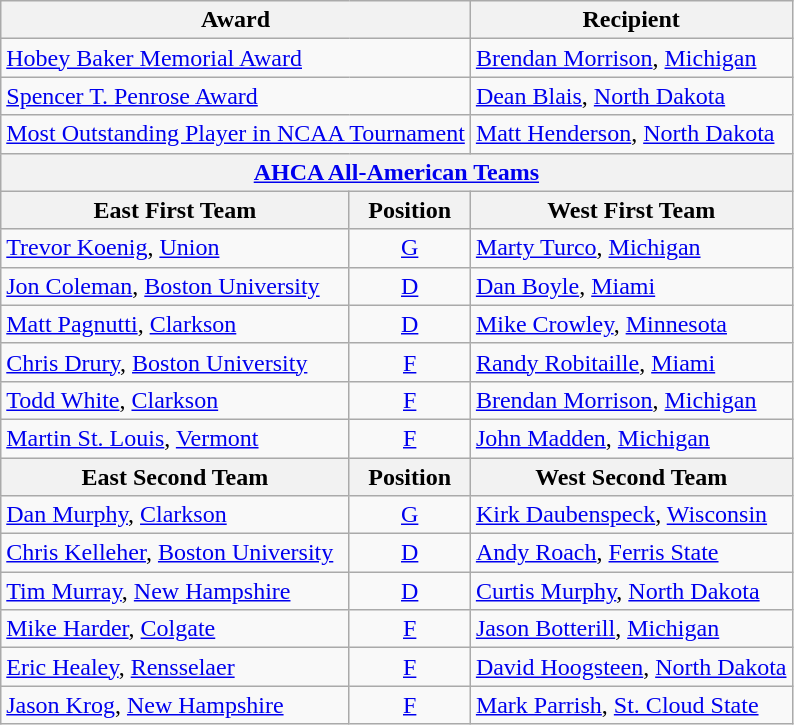<table class="wikitable">
<tr>
<th colspan=2>Award</th>
<th>Recipient</th>
</tr>
<tr>
<td colspan=2><a href='#'>Hobey Baker Memorial Award</a></td>
<td><a href='#'>Brendan Morrison</a>, <a href='#'>Michigan</a></td>
</tr>
<tr>
<td colspan=2><a href='#'>Spencer T. Penrose Award</a></td>
<td><a href='#'>Dean Blais</a>, <a href='#'>North Dakota</a></td>
</tr>
<tr>
<td colspan=2><a href='#'>Most Outstanding Player in NCAA Tournament</a></td>
<td><a href='#'>Matt Henderson</a>, <a href='#'>North Dakota</a></td>
</tr>
<tr>
<th colspan=3><a href='#'>AHCA All-American Teams</a></th>
</tr>
<tr>
<th>East First Team</th>
<th>  Position  </th>
<th>West First Team</th>
</tr>
<tr>
<td><a href='#'>Trevor Koenig</a>, <a href='#'>Union</a></td>
<td align=center><a href='#'>G</a></td>
<td><a href='#'>Marty Turco</a>, <a href='#'>Michigan</a></td>
</tr>
<tr>
<td><a href='#'>Jon Coleman</a>, <a href='#'>Boston University</a></td>
<td align=center><a href='#'>D</a></td>
<td><a href='#'>Dan Boyle</a>, <a href='#'>Miami</a></td>
</tr>
<tr>
<td><a href='#'>Matt Pagnutti</a>, <a href='#'>Clarkson</a></td>
<td align=center><a href='#'>D</a></td>
<td><a href='#'>Mike Crowley</a>, <a href='#'>Minnesota</a></td>
</tr>
<tr>
<td><a href='#'>Chris Drury</a>, <a href='#'>Boston University</a></td>
<td align=center><a href='#'>F</a></td>
<td><a href='#'>Randy Robitaille</a>, <a href='#'>Miami</a></td>
</tr>
<tr>
<td><a href='#'>Todd White</a>, <a href='#'>Clarkson</a></td>
<td align=center><a href='#'>F</a></td>
<td><a href='#'>Brendan Morrison</a>, <a href='#'>Michigan</a></td>
</tr>
<tr>
<td><a href='#'>Martin St. Louis</a>, <a href='#'>Vermont</a></td>
<td align=center><a href='#'>F</a></td>
<td><a href='#'>John Madden</a>, <a href='#'>Michigan</a></td>
</tr>
<tr>
<th>East Second Team</th>
<th>  Position  </th>
<th>West Second Team</th>
</tr>
<tr>
<td><a href='#'>Dan Murphy</a>, <a href='#'>Clarkson</a></td>
<td align=center><a href='#'>G</a></td>
<td><a href='#'>Kirk Daubenspeck</a>, <a href='#'>Wisconsin</a></td>
</tr>
<tr>
<td><a href='#'>Chris Kelleher</a>, <a href='#'>Boston University</a></td>
<td align=center><a href='#'>D</a></td>
<td><a href='#'>Andy Roach</a>, <a href='#'>Ferris State</a></td>
</tr>
<tr>
<td><a href='#'>Tim Murray</a>, <a href='#'>New Hampshire</a></td>
<td align=center><a href='#'>D</a></td>
<td><a href='#'>Curtis Murphy</a>, <a href='#'>North Dakota</a></td>
</tr>
<tr>
<td><a href='#'>Mike Harder</a>, <a href='#'>Colgate</a></td>
<td align=center><a href='#'>F</a></td>
<td><a href='#'>Jason Botterill</a>, <a href='#'>Michigan</a></td>
</tr>
<tr>
<td><a href='#'>Eric Healey</a>, <a href='#'>Rensselaer</a></td>
<td align=center><a href='#'>F</a></td>
<td><a href='#'>David Hoogsteen</a>, <a href='#'>North Dakota</a></td>
</tr>
<tr>
<td><a href='#'>Jason Krog</a>, <a href='#'>New Hampshire</a></td>
<td align=center><a href='#'>F</a></td>
<td><a href='#'>Mark Parrish</a>, <a href='#'>St. Cloud State</a></td>
</tr>
</table>
